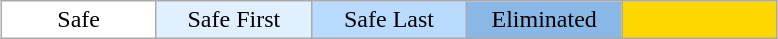<table class="wikitable" style="margin:1em auto; text-align:center;">
<tr>
<td bgcolor="FFFFFF" width="15%">Safe</td>
<td bgcolor="E0F0FF" width="15%">Safe First</td>
<td bgcolor="B8DBFF" width="15%">Safe Last</td>
<td bgcolor="8AB8E6" width="15%">Eliminated</td>
<td bgcolor="gold" width="15%"></td>
</tr>
</table>
